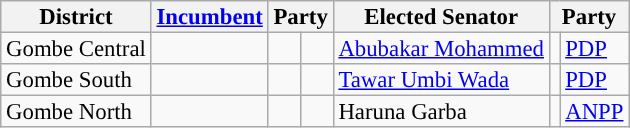<table class="sortable wikitable" style="font-size:95%;line-height:14px;">
<tr>
<th class="unsortable">District</th>
<th class="unsortable"><a href='#'>Incumbent</a></th>
<th colspan="2">Party</th>
<th class="unsortable">Elected Senator</th>
<th colspan="2">Party</th>
</tr>
<tr>
<td>Gombe Central</td>
<td></td>
<td></td>
<td></td>
<td><a href='#'>Abubakar Mohammed</a></td>
<td style="background:"></td>
<td><a href='#'>PDP</a></td>
</tr>
<tr>
<td>Gombe South</td>
<td></td>
<td></td>
<td></td>
<td><a href='#'>Tawar Umbi Wada</a></td>
<td style="background:"></td>
<td><a href='#'>PDP</a></td>
</tr>
<tr>
<td>Gombe North</td>
<td></td>
<td></td>
<td></td>
<td>Haruna Garba</td>
<td style="background:"></td>
<td><a href='#'>ANPP</a></td>
</tr>
</table>
